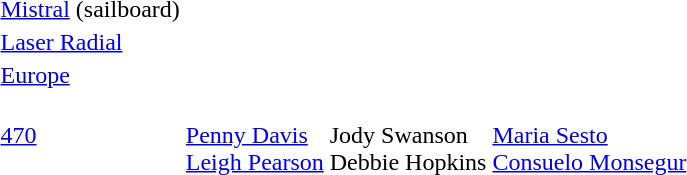<table>
<tr>
<td><a href='#'>Mistral</a> (sailboard)<br></td>
<td></td>
<td></td>
<td></td>
</tr>
<tr>
<td><a href='#'>Laser Radial</a><br></td>
<td></td>
<td></td>
<td></td>
</tr>
<tr>
<td><a href='#'>Europe</a><br></td>
<td></td>
<td></td>
<td></td>
</tr>
<tr>
<td><a href='#'>470</a><br></td>
<td><br><a href='#'>Penny Davis</a><br><a href='#'>Leigh Pearson</a></td>
<td><br>Jody Swanson<br>Debbie Hopkins</td>
<td><br><a href='#'>Maria Sesto</a><br><a href='#'>Consuelo Monsegur</a></td>
</tr>
</table>
